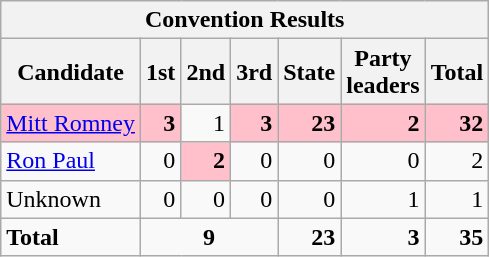<table class=wikitable>
<tr>
<th colspan=14>Convention Results</th>
</tr>
<tr>
<th>Candidate</th>
<th>1st</th>
<th>2nd</th>
<th>3rd</th>
<th>State</th>
<th>Party<br>leaders</th>
<th>Total</th>
</tr>
<tr style="text-align:right;">
<td align="left" bgcolor="pink"><a href='#'>Mitt Romney</a></td>
<td bgcolor="pink"><strong>3</strong></td>
<td>1</td>
<td bgcolor="pink"><strong>3</strong></td>
<td bgcolor="pink"><strong>23</strong></td>
<td bgcolor="pink"><strong>2</strong></td>
<td bgcolor="pink"><strong>32</strong></td>
</tr>
<tr style="text-align:right;">
<td align="left"><a href='#'>Ron Paul</a></td>
<td>0</td>
<td bgcolor="pink"><strong>2</strong></td>
<td>0</td>
<td>0</td>
<td>0</td>
<td>2</td>
</tr>
<tr style="text-align:right;">
<td align="left">Unknown</td>
<td>0</td>
<td>0</td>
<td>0</td>
<td>0</td>
<td>1</td>
<td>1</td>
</tr>
<tr>
<td><strong>Total</strong></td>
<td colspan=3 align=center><strong>9</strong></td>
<td align=right><strong>23</strong></td>
<td align=right><strong>3</strong></td>
<td align=right><strong>35</strong></td>
</tr>
</table>
